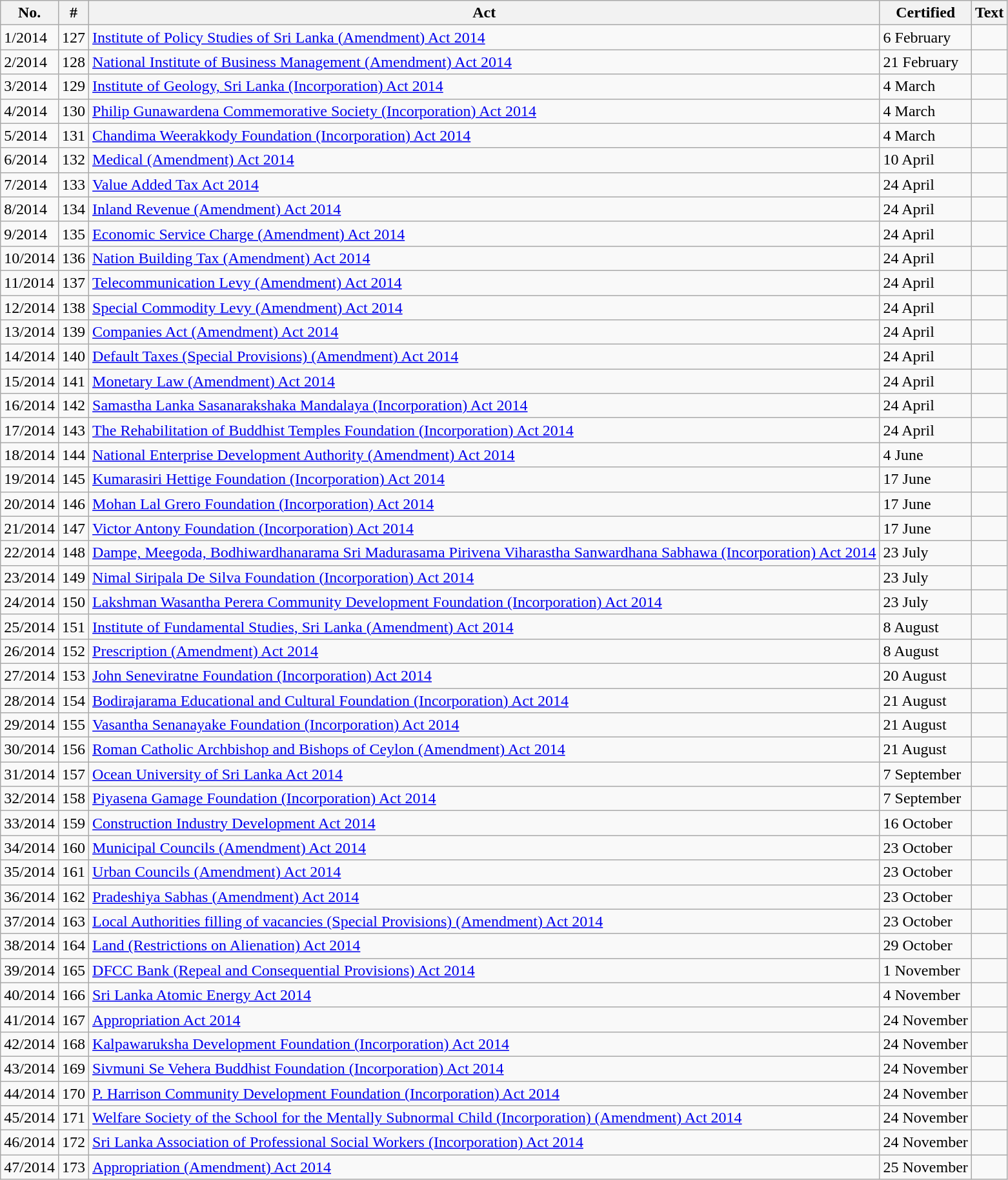<table class="wikitable sortable">
<tr>
<th>No.</th>
<th>#</th>
<th>Act</th>
<th>Certified</th>
<th>Text</th>
</tr>
<tr>
<td>1/2014</td>
<td>127</td>
<td><a href='#'>Institute of Policy Studies of Sri Lanka (Amendment) Act 2014</a></td>
<td>6 February</td>
<td></td>
</tr>
<tr>
<td>2/2014</td>
<td>128</td>
<td><a href='#'>National Institute of Business Management (Amendment) Act 2014</a></td>
<td>21 February</td>
<td></td>
</tr>
<tr>
<td>3/2014</td>
<td>129</td>
<td><a href='#'>Institute of Geology, Sri Lanka (Incorporation) Act 2014</a></td>
<td>4 March</td>
<td></td>
</tr>
<tr>
<td>4/2014</td>
<td>130</td>
<td><a href='#'>Philip Gunawardena Commemorative Society (Incorporation) Act 2014</a></td>
<td>4 March</td>
<td></td>
</tr>
<tr>
<td>5/2014</td>
<td>131</td>
<td><a href='#'>Chandima Weerakkody Foundation (Incorporation) Act 2014</a></td>
<td>4 March</td>
<td></td>
</tr>
<tr>
<td>6/2014</td>
<td>132</td>
<td><a href='#'>Medical (Amendment) Act 2014</a></td>
<td>10 April</td>
<td></td>
</tr>
<tr>
<td>7/2014</td>
<td>133</td>
<td><a href='#'>Value Added Tax Act 2014</a></td>
<td>24 April</td>
<td></td>
</tr>
<tr>
<td>8/2014</td>
<td>134</td>
<td><a href='#'>Inland Revenue (Amendment) Act 2014</a></td>
<td>24 April</td>
<td></td>
</tr>
<tr>
<td>9/2014</td>
<td>135</td>
<td><a href='#'>Economic Service Charge (Amendment) Act 2014</a></td>
<td>24 April</td>
<td></td>
</tr>
<tr>
<td>10/2014</td>
<td>136</td>
<td><a href='#'>Nation Building Tax (Amendment) Act 2014</a></td>
<td>24 April</td>
<td></td>
</tr>
<tr>
<td>11/2014</td>
<td>137</td>
<td><a href='#'>Telecommunication Levy (Amendment) Act 2014</a></td>
<td>24 April</td>
<td></td>
</tr>
<tr>
<td>12/2014</td>
<td>138</td>
<td><a href='#'>Special Commodity Levy (Amendment) Act 2014</a></td>
<td>24 April</td>
<td></td>
</tr>
<tr>
<td>13/2014</td>
<td>139</td>
<td><a href='#'>Companies Act (Amendment) Act 2014</a></td>
<td>24 April</td>
<td></td>
</tr>
<tr>
<td>14/2014</td>
<td>140</td>
<td><a href='#'>Default Taxes (Special Provisions) (Amendment) Act 2014</a></td>
<td>24 April</td>
<td></td>
</tr>
<tr>
<td>15/2014</td>
<td>141</td>
<td><a href='#'>Monetary Law (Amendment) Act 2014</a></td>
<td>24 April</td>
<td></td>
</tr>
<tr>
<td>16/2014</td>
<td>142</td>
<td><a href='#'>Samastha Lanka Sasanarakshaka Mandalaya (Incorporation) Act 2014</a></td>
<td>24 April</td>
<td></td>
</tr>
<tr>
<td>17/2014</td>
<td>143</td>
<td><a href='#'>The Rehabilitation of Buddhist Temples Foundation (Incorporation) Act 2014</a></td>
<td>24 April</td>
<td></td>
</tr>
<tr>
<td>18/2014</td>
<td>144</td>
<td><a href='#'>National Enterprise Development Authority (Amendment) Act 2014</a></td>
<td>4 June</td>
<td></td>
</tr>
<tr>
<td>19/2014</td>
<td>145</td>
<td><a href='#'>Kumarasiri Hettige Foundation (Incorporation) Act 2014</a></td>
<td>17 June</td>
<td></td>
</tr>
<tr>
<td>20/2014</td>
<td>146</td>
<td><a href='#'>Mohan Lal Grero Foundation (Incorporation) Act 2014</a></td>
<td>17 June</td>
<td></td>
</tr>
<tr>
<td>21/2014</td>
<td>147</td>
<td><a href='#'>Victor Antony Foundation (Incorporation) Act 2014</a></td>
<td>17 June</td>
<td></td>
</tr>
<tr>
<td>22/2014</td>
<td>148</td>
<td><a href='#'>Dampe, Meegoda, Bodhiwardhanarama Sri Madurasama Pirivena Viharastha Sanwardhana Sabhawa (Incorporation) Act 2014</a></td>
<td>23 July</td>
<td></td>
</tr>
<tr>
<td>23/2014</td>
<td>149</td>
<td><a href='#'>Nimal Siripala De Silva Foundation (Incorporation) Act 2014</a></td>
<td>23 July</td>
<td></td>
</tr>
<tr>
<td>24/2014</td>
<td>150</td>
<td><a href='#'>Lakshman Wasantha Perera Community Development Foundation (Incorporation) Act 2014</a></td>
<td>23 July</td>
<td></td>
</tr>
<tr>
<td>25/2014</td>
<td>151</td>
<td><a href='#'>Institute of Fundamental Studies, Sri Lanka (Amendment) Act 2014</a></td>
<td>8 August</td>
<td></td>
</tr>
<tr>
<td>26/2014</td>
<td>152</td>
<td><a href='#'>Prescription (Amendment) Act 2014</a></td>
<td>8 August</td>
<td></td>
</tr>
<tr>
<td>27/2014</td>
<td>153</td>
<td><a href='#'>John Seneviratne Foundation (Incorporation) Act 2014</a></td>
<td>20 August</td>
<td></td>
</tr>
<tr>
<td>28/2014</td>
<td>154</td>
<td><a href='#'>Bodirajarama Educational and Cultural Foundation (Incorporation) Act 2014</a></td>
<td>21 August</td>
<td></td>
</tr>
<tr>
<td>29/2014</td>
<td>155</td>
<td><a href='#'>Vasantha Senanayake Foundation (Incorporation) Act 2014</a></td>
<td>21 August</td>
<td></td>
</tr>
<tr>
<td>30/2014</td>
<td>156</td>
<td><a href='#'>Roman Catholic Archbishop and Bishops of Ceylon (Amendment) Act 2014</a></td>
<td>21 August</td>
<td></td>
</tr>
<tr>
<td>31/2014</td>
<td>157</td>
<td><a href='#'>Ocean University of Sri Lanka Act 2014</a></td>
<td>7 September</td>
<td></td>
</tr>
<tr>
<td>32/2014</td>
<td>158</td>
<td><a href='#'>Piyasena Gamage Foundation (Incorporation) Act 2014</a></td>
<td>7 September</td>
<td></td>
</tr>
<tr>
<td>33/2014</td>
<td>159</td>
<td><a href='#'>Construction Industry Development Act 2014</a></td>
<td>16 October</td>
<td></td>
</tr>
<tr>
<td>34/2014</td>
<td>160</td>
<td><a href='#'>Municipal Councils (Amendment) Act 2014</a></td>
<td>23 October</td>
<td></td>
</tr>
<tr>
<td>35/2014</td>
<td>161</td>
<td><a href='#'>Urban Councils (Amendment) Act 2014</a></td>
<td>23 October</td>
<td></td>
</tr>
<tr>
<td>36/2014</td>
<td>162</td>
<td><a href='#'>Pradeshiya Sabhas (Amendment) Act 2014</a></td>
<td>23 October</td>
<td></td>
</tr>
<tr>
<td>37/2014</td>
<td>163</td>
<td><a href='#'>Local Authorities filling of vacancies (Special Provisions) (Amendment) Act 2014</a></td>
<td>23 October</td>
<td></td>
</tr>
<tr>
<td>38/2014</td>
<td>164</td>
<td><a href='#'>Land (Restrictions on Alienation) Act 2014</a></td>
<td>29 October</td>
<td></td>
</tr>
<tr>
<td>39/2014</td>
<td>165</td>
<td><a href='#'>DFCC Bank (Repeal and Consequential Provisions) Act 2014</a></td>
<td>1 November</td>
<td></td>
</tr>
<tr>
<td>40/2014</td>
<td>166</td>
<td><a href='#'>Sri Lanka Atomic Energy Act 2014</a></td>
<td>4 November</td>
<td></td>
</tr>
<tr>
<td>41/2014</td>
<td>167</td>
<td><a href='#'>Appropriation Act 2014</a></td>
<td>24 November</td>
<td></td>
</tr>
<tr>
<td>42/2014</td>
<td>168</td>
<td><a href='#'>Kalpawaruksha Development Foundation (Incorporation) Act 2014</a></td>
<td>24 November</td>
<td></td>
</tr>
<tr>
<td>43/2014</td>
<td>169</td>
<td><a href='#'>Sivmuni Se Vehera Buddhist Foundation (Incorporation) Act 2014</a></td>
<td>24 November</td>
<td></td>
</tr>
<tr>
<td>44/2014</td>
<td>170</td>
<td><a href='#'>P. Harrison Community Development Foundation (Incorporation) Act 2014</a></td>
<td>24 November</td>
<td></td>
</tr>
<tr>
<td>45/2014</td>
<td>171</td>
<td><a href='#'>Welfare Society of the School for the Mentally Subnormal Child (Incorporation) (Amendment) Act 2014</a></td>
<td>24 November</td>
<td></td>
</tr>
<tr>
<td>46/2014</td>
<td>172</td>
<td><a href='#'>Sri Lanka Association of Professional Social Workers (Incorporation) Act 2014</a></td>
<td>24 November</td>
<td></td>
</tr>
<tr>
<td>47/2014</td>
<td>173</td>
<td><a href='#'>Appropriation (Amendment) Act 2014</a></td>
<td>25 November</td>
<td></td>
</tr>
</table>
